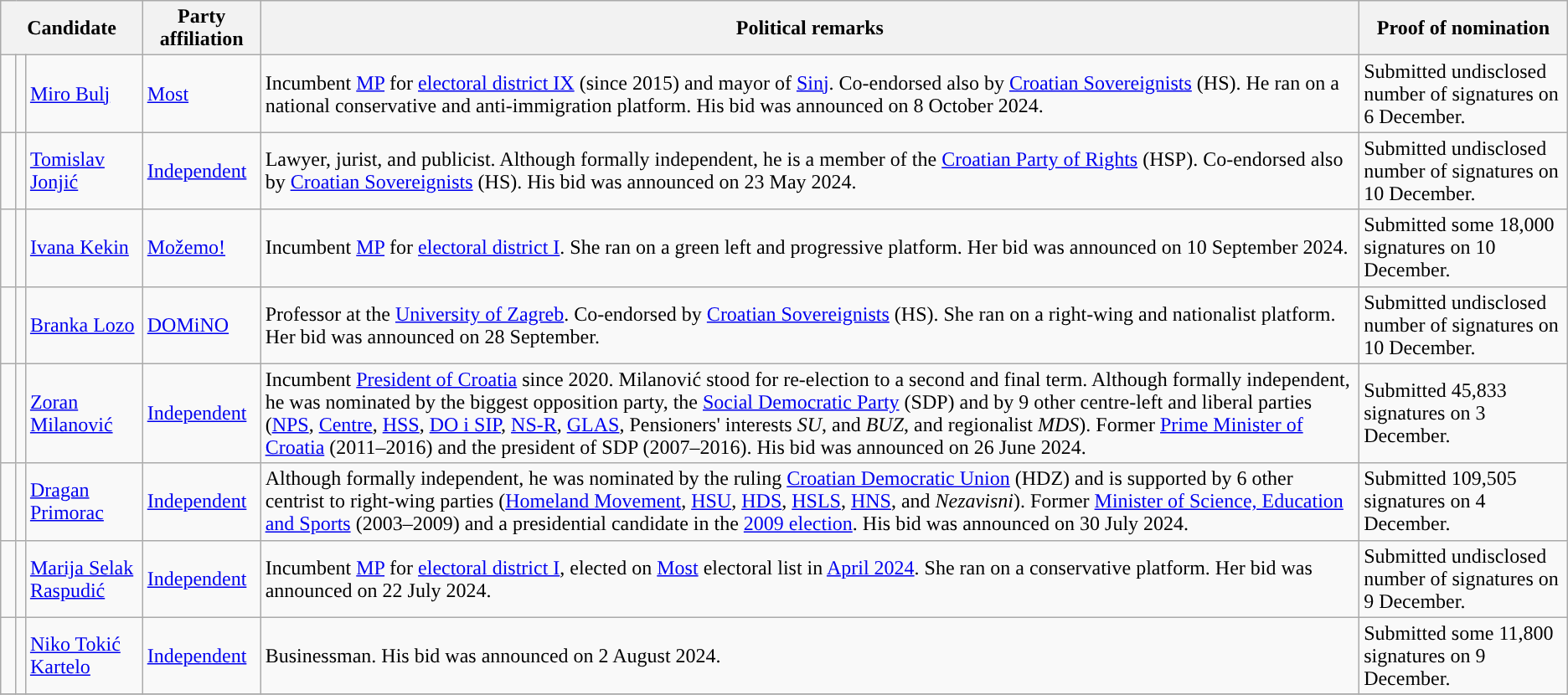<table class="wikitable">
<tr>
<th colspan=3>Candidate</th>
<th>Party affiliation</th>
<th>Political remarks</th>
<th>Proof of nomination</th>
</tr>
<tr>
<td width=5px style="color:inherit;background:"></td>
<td></td>
<td><a href='#'>Miro Bulj</a></td>
<td><a href='#'>Most</a></td>
<td>Incumbent <a href='#'>MP</a> for <a href='#'>electoral district IX</a> (since 2015) and mayor of <a href='#'>Sinj</a>. Co-endorsed also by <a href='#'>Croatian Sovereignists</a> (HS). He ran  on a national conservative and anti-immigration platform. His bid was announced on 8 October 2024.</td>
<td>Submitted undisclosed number of signatures on 6 December.</td>
</tr>
<tr>
<td width=5px style="color:inherit;background:"></td>
<td></td>
<td><a href='#'>Tomislav Jonjić</a></td>
<td><a href='#'>Independent</a></td>
<td>Lawyer, jurist, and publicist. Although formally independent, he is a member of the <a href='#'>Croatian Party of Rights</a> (HSP). Co-endorsed also by <a href='#'>Croatian Sovereignists</a> (HS). His bid was announced on 23 May 2024.</td>
<td>Submitted undisclosed number of signatures on 10 December.</td>
</tr>
<tr>
<td width=5px style="color:inherit;background:"></td>
<td></td>
<td><a href='#'>Ivana Kekin</a></td>
<td><a href='#'>Možemo!</a></td>
<td>Incumbent <a href='#'>MP</a> for <a href='#'>electoral district I</a>. She ran on a green left and progressive platform. Her bid was announced on 10 September 2024.</td>
<td>Submitted some 18,000 signatures on 10 December.</td>
</tr>
<tr>
<td width=5px style="color:inherit;background:"></td>
<td></td>
<td><a href='#'>Branka Lozo</a></td>
<td><a href='#'>DOMiNO</a></td>
<td>Professor at the <a href='#'>University of Zagreb</a>. Co-endorsed  by <a href='#'>Croatian Sovereignists</a> (HS). She ran on a right-wing and nationalist platform. Her bid was announced on 28 September.</td>
<td>Submitted undisclosed number of signatures on 10 December.</td>
</tr>
<tr>
<td width=5px style="color:inherit;background:"></td>
<td></td>
<td><a href='#'>Zoran Milanović</a></td>
<td><a href='#'>Independent</a></td>
<td>Incumbent <a href='#'>President of Croatia</a> since 2020. Milanović stood for re-election to a second and final term. Although formally independent, he was nominated by the biggest opposition party, the <a href='#'>Social Democratic Party</a> (SDP) and by 9 other centre-left and liberal parties (<a href='#'>NPS</a>, <a href='#'>Centre</a>, <a href='#'>HSS</a>, <a href='#'>DO i SIP</a>, <a href='#'>NS-R</a>, <a href='#'>GLAS</a>, Pensioners' interests <em>SU</em>, and <em>BUZ</em>, and regionalist <em>MDS</em>). Former <a href='#'>Prime Minister of Croatia</a> (2011–2016) and the president of SDP (2007–2016). His bid was announced on 26 June 2024.</td>
<td>Submitted 45,833 signatures on 3 December.</td>
</tr>
<tr>
<td width=5px style="color:inherit;background:"></td>
<td></td>
<td><a href='#'>Dragan Primorac</a></td>
<td><a href='#'>Independent</a></td>
<td>Although formally independent, he was nominated by the ruling <a href='#'>Croatian Democratic Union</a> (HDZ) and is supported by 6 other centrist to right-wing parties (<a href='#'>Homeland Movement</a>, <a href='#'>HSU</a>, <a href='#'>HDS</a>, <a href='#'>HSLS</a>, <a href='#'>HNS</a>, and <em>Nezavisni</em>). Former <a href='#'>Minister of Science, Education and Sports</a> (2003–2009) and a presidential candidate in the <a href='#'>2009 election</a>. His bid was announced on 30 July 2024.</td>
<td>Submitted 109,505 signatures on 4 December.</td>
</tr>
<tr>
<td width=5px style="color:inherit;background:"></td>
<td></td>
<td><a href='#'>Marija Selak Raspudić</a></td>
<td><a href='#'>Independent</a></td>
<td>Incumbent <a href='#'>MP</a> for <a href='#'>electoral district I</a>, elected on <a href='#'>Most</a> electoral list in <a href='#'>April 2024</a>. She ran on a conservative platform. Her bid was announced on 22 July 2024.</td>
<td>Submitted undisclosed number of signatures on 9 December.</td>
</tr>
<tr>
<td width=5px style="color:inherit;background:"></td>
<td></td>
<td><a href='#'>Niko Tokić Kartelo</a></td>
<td><a href='#'>Independent</a></td>
<td>Businessman. His bid was announced on 2 August 2024.</td>
<td>Submitted some 11,800 signatures on 9 December.</td>
</tr>
<tr>
</tr>
</table>
